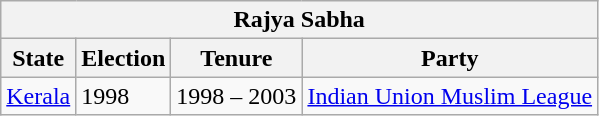<table class="wikitable">
<tr>
<th colspan="4">Rajya Sabha</th>
</tr>
<tr>
<th>State</th>
<th>Election</th>
<th>Tenure</th>
<th>Party</th>
</tr>
<tr>
<td><a href='#'>Kerala</a></td>
<td>1998</td>
<td>1998 – 2003</td>
<td><a href='#'>Indian Union Muslim League</a></td>
</tr>
</table>
